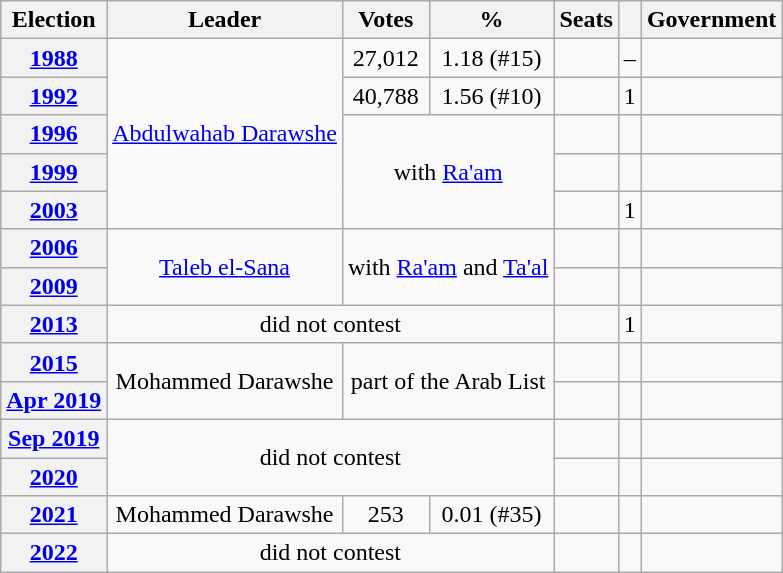<table class=wikitable style=text-align:center>
<tr>
<th>Election</th>
<th>Leader</th>
<th>Votes</th>
<th>%</th>
<th>Seats</th>
<th></th>
<th>Government</th>
</tr>
<tr>
<th><a href='#'>1988</a></th>
<td align=center rowspan=5><a href='#'>Abdulwahab Darawshe</a></td>
<td>27,012</td>
<td>1.18 (#15)</td>
<td></td>
<td>–</td>
<td></td>
</tr>
<tr>
<th><a href='#'>1992</a></th>
<td>40,788</td>
<td>1.56 (#10)</td>
<td></td>
<td> 1</td>
<td></td>
</tr>
<tr>
<th><a href='#'>1996</a></th>
<td colspan="2" rowspan="3" align="center">with <a href='#'>Ra'am</a></td>
<td></td>
<td></td>
<td></td>
</tr>
<tr>
<th><a href='#'>1999</a></th>
<td></td>
<td></td>
<td></td>
</tr>
<tr>
<th><a href='#'>2003</a></th>
<td></td>
<td> 1</td>
<td></td>
</tr>
<tr>
<th><a href='#'>2006</a></th>
<td rowspan=2><a href='#'>Taleb el-Sana</a></td>
<td colspan="2" rowspan="2" align="center">with <a href='#'>Ra'am</a> and <a href='#'>Ta'al</a></td>
<td></td>
<td></td>
<td></td>
</tr>
<tr>
<th><a href='#'>2009</a></th>
<td></td>
<td></td>
<td></td>
</tr>
<tr>
<th><a href='#'>2013</a></th>
<td colspan=3>did not contest</td>
<td></td>
<td> 1</td>
<td></td>
</tr>
<tr>
<th><a href='#'>2015</a></th>
<td rowspan=2>Mohammed Darawshe</td>
<td colspan="2" rowspan="2" align="center">part of the Arab List</td>
<td></td>
<td></td>
<td></td>
</tr>
<tr>
<th><a href='#'>Apr 2019</a></th>
<td></td>
<td></td>
<td></td>
</tr>
<tr>
<th><a href='#'>Sep 2019</a></th>
<td colspan=3 rowspan=2>did not contest</td>
<td></td>
<td></td>
<td></td>
</tr>
<tr>
<th><a href='#'>2020</a></th>
<td></td>
<td></td>
<td></td>
</tr>
<tr>
<th><a href='#'>2021</a></th>
<td>Mohammed Darawshe</td>
<td>253</td>
<td>0.01 (#35)</td>
<td></td>
<td></td>
<td></td>
</tr>
<tr>
<th><a href='#'>2022</a></th>
<td colspan=3 rowspan=2>did not contest</td>
<td></td>
<td></td>
<td></td>
</tr>
</table>
